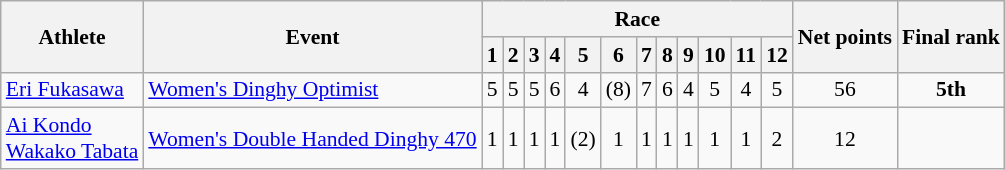<table class="wikitable" border="1" style="font-size:90%">
<tr>
<th rowspan=2>Athlete</th>
<th rowspan=2>Event</th>
<th colspan=12>Race</th>
<th rowspan=2>Net points</th>
<th rowspan=2>Final rank</th>
</tr>
<tr>
<th>1</th>
<th>2</th>
<th>3</th>
<th>4</th>
<th>5</th>
<th>6</th>
<th>7</th>
<th>8</th>
<th>9</th>
<th>10</th>
<th>11</th>
<th>12</th>
</tr>
<tr align=center>
<td align=left><a href='#'>Eri Fukasawa</a></td>
<td align=left><a href='#'>Women's Dinghy Optimist</a></td>
<td>5</td>
<td>5</td>
<td>5</td>
<td>6</td>
<td>4</td>
<td>(8)</td>
<td>7</td>
<td>6</td>
<td>4</td>
<td>5</td>
<td>4</td>
<td>5</td>
<td>56</td>
<td><strong>5th</strong></td>
</tr>
<tr align=center>
<td align=left><a href='#'>Ai Kondo</a><br><a href='#'>Wakako Tabata</a></td>
<td align=left><a href='#'>Women's Double Handed Dinghy 470</a></td>
<td>1</td>
<td>1</td>
<td>1</td>
<td>1</td>
<td>(2)</td>
<td>1</td>
<td>1</td>
<td>1</td>
<td>1</td>
<td>1</td>
<td>1</td>
<td>2</td>
<td>12</td>
<td></td>
</tr>
</table>
